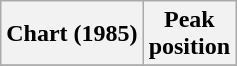<table class="wikitable sortable plainrowheaders" style="text-align:center">
<tr>
<th scope="col">Chart (1985)</th>
<th scope="col">Peak<br> position</th>
</tr>
<tr>
</tr>
</table>
